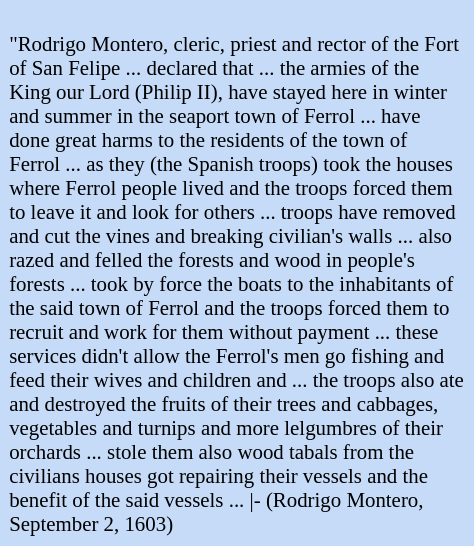<table class="toccolours" style="float: right; margin-left: 1em; margin-right: 1em; font-size: 87%; background:#c6dbf7; color:black; width:23em; max-width: 25%;" cellspacing="5">
<tr>
<td style="text-align: left;"><br>"Rodrigo Montero, cleric, priest and rector of the Fort of San Felipe ... declared that ... the armies of the King our Lord (Philip II), have stayed here in winter and summer in the seaport town of Ferrol ... have done great harms to the residents of the town of Ferrol ... as they (the Spanish troops) took the houses where Ferrol people lived and the troops forced them to leave it and look for others ... troops have removed and cut the vines and breaking civilian's walls ... also razed and felled the forests and wood in people's forests ... took by force the boats to the inhabitants of the said town of Ferrol and the troops forced them to recruit and work for them without payment ... these services didn't allow the Ferrol's men go fishing and feed their wives and children and ... the troops also ate and destroyed the fruits of their trees and cabbages, vegetables and turnips and more lelgumbres of their orchards ... stole them also wood tabals from the civilians houses got repairing their vessels and the benefit of the said vessels ... |- (Rodrigo Montero, September 2, 1603)</td>
</tr>
</table>
